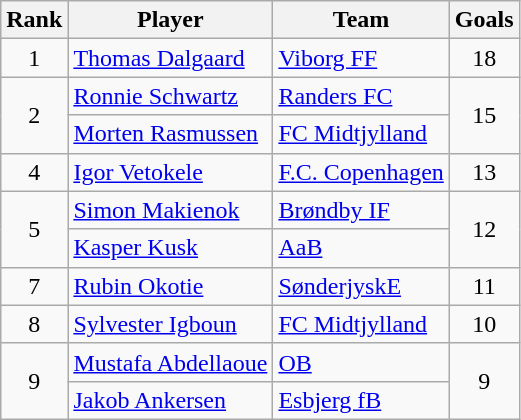<table class="wikitable" style="text-align:center;">
<tr>
<th>Rank</th>
<th>Player</th>
<th>Team</th>
<th>Goals</th>
</tr>
<tr>
<td>1</td>
<td align="left"> <a href='#'>Thomas Dalgaard</a></td>
<td align="left"><a href='#'>Viborg FF</a></td>
<td>18</td>
</tr>
<tr>
<td rowspan="2">2</td>
<td align="left"> <a href='#'>Ronnie Schwartz</a></td>
<td align="left"><a href='#'>Randers FC</a></td>
<td rowspan="2">15</td>
</tr>
<tr>
<td align="left"> <a href='#'>Morten Rasmussen</a></td>
<td align="left"><a href='#'>FC Midtjylland</a></td>
</tr>
<tr>
<td>4</td>
<td align="left"> <a href='#'>Igor Vetokele</a></td>
<td align="left"><a href='#'>F.C. Copenhagen</a></td>
<td>13</td>
</tr>
<tr>
<td rowspan="2">5</td>
<td align="left"> <a href='#'>Simon Makienok</a></td>
<td align="left"><a href='#'>Brøndby IF</a></td>
<td rowspan="2">12</td>
</tr>
<tr>
<td align="left"> <a href='#'>Kasper Kusk</a></td>
<td align="left"><a href='#'>AaB</a></td>
</tr>
<tr>
<td>7</td>
<td align="left"> <a href='#'>Rubin Okotie</a></td>
<td align="left"><a href='#'>SønderjyskE</a></td>
<td>11</td>
</tr>
<tr>
<td>8</td>
<td align="left"> <a href='#'>Sylvester Igboun</a></td>
<td align="left"><a href='#'>FC Midtjylland</a></td>
<td>10</td>
</tr>
<tr>
<td rowspan="2">9</td>
<td align="left"> <a href='#'>Mustafa Abdellaoue</a></td>
<td align="left"><a href='#'>OB</a></td>
<td rowspan="2">9</td>
</tr>
<tr>
<td align="left"> <a href='#'>Jakob Ankersen</a></td>
<td align="left"><a href='#'>Esbjerg fB</a></td>
</tr>
</table>
